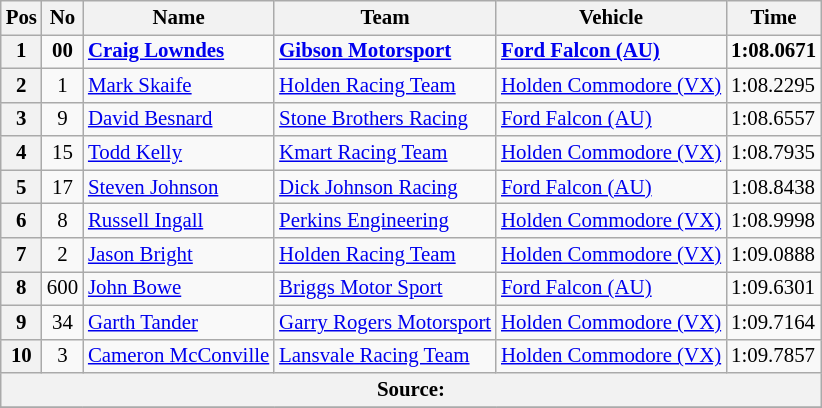<table class="wikitable" style="font-size: 87%;">
<tr>
<th>Pos</th>
<th>No</th>
<th>Name</th>
<th>Team</th>
<th>Vehicle</th>
<th>Time</th>
</tr>
<tr>
<th>1</th>
<td align=center><strong>00</strong></td>
<td><strong> <a href='#'>Craig Lowndes</a></strong></td>
<td><strong><a href='#'>Gibson Motorsport</a></strong></td>
<td><strong><a href='#'>Ford Falcon (AU)</a></strong></td>
<td><strong>1:08.0671</strong></td>
</tr>
<tr>
<th>2</th>
<td align=center>1</td>
<td> <a href='#'>Mark Skaife</a></td>
<td><a href='#'>Holden Racing Team</a></td>
<td><a href='#'>Holden Commodore (VX)</a></td>
<td>1:08.2295</td>
</tr>
<tr>
<th>3</th>
<td align=center>9</td>
<td> <a href='#'>David Besnard</a></td>
<td><a href='#'>Stone Brothers Racing</a></td>
<td><a href='#'>Ford Falcon (AU)</a></td>
<td>1:08.6557</td>
</tr>
<tr>
<th>4</th>
<td align=center>15</td>
<td> <a href='#'>Todd Kelly</a></td>
<td><a href='#'>Kmart Racing Team</a></td>
<td><a href='#'>Holden Commodore (VX)</a></td>
<td>1:08.7935</td>
</tr>
<tr>
<th>5</th>
<td align=center>17</td>
<td> <a href='#'>Steven Johnson</a></td>
<td><a href='#'>Dick Johnson Racing</a></td>
<td><a href='#'>Ford Falcon (AU)</a></td>
<td>1:08.8438</td>
</tr>
<tr>
<th>6</th>
<td align=center>8</td>
<td> <a href='#'>Russell Ingall</a></td>
<td><a href='#'>Perkins Engineering</a></td>
<td><a href='#'>Holden Commodore (VX)</a></td>
<td>1:08.9998</td>
</tr>
<tr>
<th>7</th>
<td align=center>2</td>
<td> <a href='#'>Jason Bright</a></td>
<td><a href='#'>Holden Racing Team</a></td>
<td><a href='#'>Holden Commodore (VX)</a></td>
<td>1:09.0888</td>
</tr>
<tr>
<th>8</th>
<td align=center>600</td>
<td> <a href='#'>John Bowe</a></td>
<td><a href='#'>Briggs Motor Sport</a></td>
<td><a href='#'>Ford Falcon (AU)</a></td>
<td>1:09.6301</td>
</tr>
<tr>
<th>9</th>
<td align=center>34</td>
<td> <a href='#'>Garth Tander</a></td>
<td><a href='#'>Garry Rogers Motorsport</a></td>
<td><a href='#'>Holden Commodore (VX)</a></td>
<td>1:09.7164</td>
</tr>
<tr>
<th>10</th>
<td align=center>3</td>
<td> <a href='#'>Cameron McConville</a></td>
<td><a href='#'>Lansvale Racing Team</a></td>
<td><a href='#'>Holden Commodore (VX)</a></td>
<td>1:09.7857</td>
</tr>
<tr>
<th colspan=6>Source:</th>
</tr>
<tr>
</tr>
</table>
